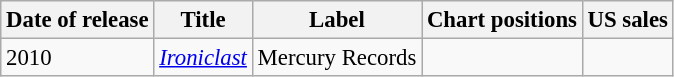<table class="wikitable" style="font-size: 95%;">
<tr>
<th>Date of release</th>
<th>Title</th>
<th>Label</th>
<th>Chart positions</th>
<th>US sales</th>
</tr>
<tr>
<td>2010</td>
<td><em><a href='#'>Ironiclast</a></em></td>
<td>Mercury Records</td>
<td></td>
<td></td>
</tr>
</table>
